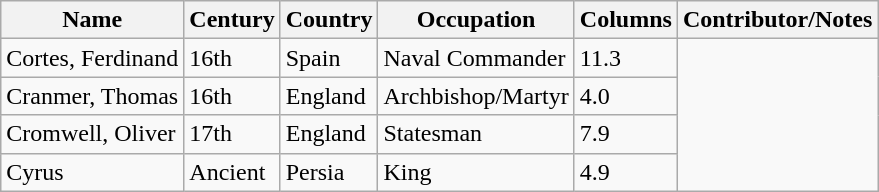<table class="wikitable">
<tr>
<th>Name</th>
<th>Century</th>
<th>Country</th>
<th>Occupation</th>
<th>Columns</th>
<th>Contributor/Notes</th>
</tr>
<tr>
<td>Cortes, Ferdinand</td>
<td>16th</td>
<td>Spain</td>
<td>Naval Commander</td>
<td>11.3</td>
</tr>
<tr>
<td>Cranmer, Thomas</td>
<td>16th</td>
<td>England</td>
<td>Archbishop/Martyr</td>
<td>4.0</td>
</tr>
<tr>
<td>Cromwell, Oliver</td>
<td>17th</td>
<td>England</td>
<td>Statesman</td>
<td>7.9</td>
</tr>
<tr>
<td>Cyrus</td>
<td>Ancient</td>
<td>Persia</td>
<td>King</td>
<td>4.9</td>
</tr>
</table>
